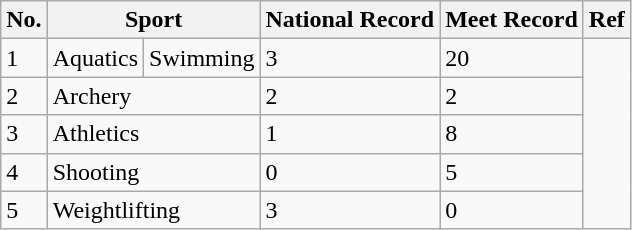<table class="wikitable">
<tr>
<th>No.</th>
<th colspan=2>Sport</th>
<th>National Record</th>
<th>Meet Record</th>
<th>Ref</th>
</tr>
<tr>
<td>1</td>
<td>Aquatics</td>
<td>Swimming</td>
<td>3</td>
<td>20</td>
<td rowspan=5></td>
</tr>
<tr>
<td>2</td>
<td colspan=2>Archery</td>
<td>2</td>
<td>2</td>
</tr>
<tr>
<td>3</td>
<td colspan=2>Athletics</td>
<td>1</td>
<td>8</td>
</tr>
<tr>
<td>4</td>
<td colspan=2>Shooting</td>
<td>0</td>
<td>5</td>
</tr>
<tr>
<td>5</td>
<td colspan=2>Weightlifting</td>
<td>3</td>
<td>0</td>
</tr>
</table>
